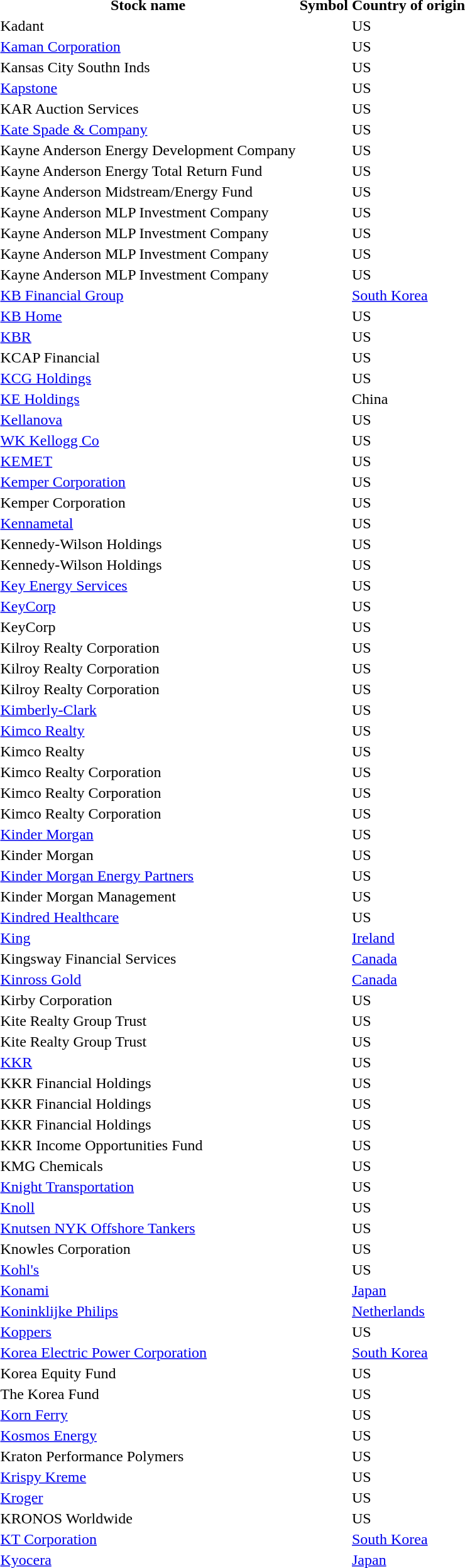<table style="background:transparent;">
<tr>
<th>Stock name</th>
<th>Symbol</th>
<th>Country of origin</th>
</tr>
<tr --->
<td>Kadant</td>
<td></td>
<td>US</td>
</tr>
<tr --->
<td><a href='#'>Kaman Corporation</a></td>
<td></td>
<td>US</td>
</tr>
<tr --->
<td>Kansas City Southn Inds</td>
<td></td>
<td>US</td>
</tr>
<tr --->
<td><a href='#'>Kapstone</a></td>
<td></td>
<td>US</td>
</tr>
<tr --->
<td>KAR Auction Services</td>
<td></td>
<td>US</td>
</tr>
<tr --->
<td><a href='#'>Kate Spade & Company</a></td>
<td></td>
<td>US</td>
</tr>
<tr --->
<td>Kayne Anderson Energy Development Company</td>
<td></td>
<td>US</td>
</tr>
<tr --->
<td>Kayne Anderson Energy Total Return Fund</td>
<td></td>
<td>US</td>
</tr>
<tr --->
<td>Kayne Anderson Midstream/Energy Fund</td>
<td></td>
<td>US</td>
</tr>
<tr --->
<td>Kayne Anderson MLP Investment Company</td>
<td></td>
<td>US</td>
</tr>
<tr --->
<td>Kayne Anderson MLP Investment Company</td>
<td></td>
<td>US</td>
</tr>
<tr --->
<td>Kayne Anderson MLP Investment Company</td>
<td></td>
<td>US</td>
</tr>
<tr --->
<td>Kayne Anderson MLP Investment Company</td>
<td></td>
<td>US</td>
</tr>
<tr --->
<td><a href='#'>KB Financial Group</a></td>
<td></td>
<td><a href='#'>South Korea</a></td>
</tr>
<tr --->
<td><a href='#'>KB Home</a></td>
<td></td>
<td>US</td>
</tr>
<tr --->
<td><a href='#'>KBR</a></td>
<td></td>
<td>US</td>
</tr>
<tr --->
<td>KCAP Financial</td>
<td></td>
<td>US</td>
</tr>
<tr --->
<td><a href='#'>KCG Holdings</a></td>
<td></td>
<td>US</td>
</tr>
<tr --->
<td><a href='#'>KE Holdings</a></td>
<td></td>
<td>China</td>
</tr>
<tr --->
<td><a href='#'>Kellanova</a></td>
<td></td>
<td>US</td>
</tr>
<tr --->
<td><a href='#'>WK Kellogg Co</a></td>
<td></td>
<td>US</td>
</tr>
<tr --->
<td><a href='#'>KEMET</a></td>
<td></td>
<td>US</td>
</tr>
<tr --->
<td><a href='#'>Kemper Corporation</a></td>
<td></td>
<td>US</td>
</tr>
<tr --->
<td>Kemper Corporation</td>
<td></td>
<td>US</td>
</tr>
<tr --->
<td><a href='#'>Kennametal</a></td>
<td></td>
<td>US</td>
</tr>
<tr --->
<td>Kennedy-Wilson Holdings</td>
<td></td>
<td>US</td>
</tr>
<tr --->
<td>Kennedy-Wilson Holdings</td>
<td></td>
<td>US</td>
</tr>
<tr --->
<td><a href='#'>Key Energy Services</a></td>
<td></td>
<td>US</td>
</tr>
<tr --->
<td><a href='#'>KeyCorp</a></td>
<td></td>
<td>US</td>
</tr>
<tr --->
<td>KeyCorp</td>
<td></td>
<td>US</td>
</tr>
<tr --->
<td>Kilroy Realty Corporation</td>
<td></td>
<td>US</td>
</tr>
<tr --->
<td>Kilroy Realty Corporation</td>
<td></td>
<td>US</td>
</tr>
<tr --->
<td>Kilroy Realty Corporation</td>
<td></td>
<td>US</td>
</tr>
<tr --->
<td><a href='#'>Kimberly-Clark</a></td>
<td></td>
<td>US</td>
</tr>
<tr --->
<td><a href='#'>Kimco Realty</a></td>
<td></td>
<td>US</td>
</tr>
<tr --->
<td>Kimco Realty</td>
<td></td>
<td>US</td>
</tr>
<tr --->
<td>Kimco Realty Corporation</td>
<td></td>
<td>US</td>
</tr>
<tr --->
<td>Kimco Realty Corporation</td>
<td></td>
<td>US</td>
</tr>
<tr --->
<td>Kimco Realty Corporation</td>
<td></td>
<td>US</td>
</tr>
<tr --->
<td><a href='#'>Kinder Morgan</a></td>
<td></td>
<td>US</td>
</tr>
<tr --->
<td>Kinder Morgan</td>
<td></td>
<td>US</td>
</tr>
<tr --->
<td><a href='#'>Kinder Morgan Energy Partners</a></td>
<td></td>
<td>US</td>
</tr>
<tr --->
<td>Kinder Morgan Management</td>
<td></td>
<td>US</td>
</tr>
<tr --->
<td><a href='#'>Kindred Healthcare</a></td>
<td></td>
<td>US</td>
</tr>
<tr --->
<td><a href='#'>King</a></td>
<td></td>
<td><a href='#'>Ireland</a></td>
</tr>
<tr --->
<td>Kingsway Financial Services</td>
<td></td>
<td><a href='#'>Canada</a></td>
</tr>
<tr --->
<td><a href='#'>Kinross Gold</a></td>
<td></td>
<td><a href='#'>Canada</a></td>
</tr>
<tr --->
<td>Kirby Corporation</td>
<td></td>
<td>US</td>
</tr>
<tr --->
<td>Kite Realty Group Trust</td>
<td></td>
<td>US</td>
</tr>
<tr --->
<td>Kite Realty Group Trust</td>
<td></td>
<td>US</td>
</tr>
<tr --->
<td><a href='#'>KKR</a></td>
<td></td>
<td>US</td>
</tr>
<tr --->
<td>KKR Financial Holdings</td>
<td></td>
<td>US</td>
</tr>
<tr --->
<td>KKR Financial Holdings</td>
<td></td>
<td>US</td>
</tr>
<tr --->
<td>KKR Financial Holdings</td>
<td></td>
<td>US</td>
</tr>
<tr --->
<td>KKR Income Opportunities Fund</td>
<td></td>
<td>US</td>
</tr>
<tr --->
<td>KMG Chemicals</td>
<td></td>
<td>US</td>
</tr>
<tr --->
<td><a href='#'>Knight Transportation</a></td>
<td></td>
<td>US</td>
</tr>
<tr --->
<td><a href='#'>Knoll</a></td>
<td></td>
<td>US</td>
</tr>
<tr --->
<td><a href='#'>Knutsen NYK Offshore Tankers</a></td>
<td></td>
<td>US</td>
</tr>
<tr --->
<td>Knowles Corporation</td>
<td></td>
<td>US</td>
</tr>
<tr --->
<td><a href='#'>Kohl's</a></td>
<td></td>
<td>US</td>
</tr>
<tr --->
<td><a href='#'>Konami</a></td>
<td></td>
<td><a href='#'>Japan</a></td>
</tr>
<tr --->
<td><a href='#'>Koninklijke Philips</a></td>
<td></td>
<td><a href='#'>Netherlands</a></td>
</tr>
<tr --->
<td><a href='#'>Koppers</a></td>
<td></td>
<td>US</td>
</tr>
<tr --->
<td><a href='#'>Korea Electric Power Corporation</a></td>
<td></td>
<td><a href='#'>South Korea</a></td>
</tr>
<tr --->
<td>Korea Equity Fund</td>
<td></td>
<td>US</td>
</tr>
<tr --->
<td>The Korea Fund</td>
<td></td>
<td>US</td>
</tr>
<tr --->
<td><a href='#'>Korn Ferry</a></td>
<td></td>
<td>US</td>
</tr>
<tr --->
<td><a href='#'>Kosmos Energy</a></td>
<td></td>
<td>US</td>
</tr>
<tr --->
<td>Kraton Performance Polymers</td>
<td></td>
<td>US</td>
</tr>
<tr --->
<td><a href='#'>Krispy Kreme</a></td>
<td></td>
<td>US</td>
</tr>
<tr --->
<td><a href='#'>Kroger</a></td>
<td></td>
<td>US</td>
</tr>
<tr --->
<td>KRONOS Worldwide</td>
<td></td>
<td>US</td>
</tr>
<tr --->
<td><a href='#'>KT Corporation</a></td>
<td></td>
<td><a href='#'>South Korea</a></td>
</tr>
<tr --->
<td><a href='#'>Kyocera</a></td>
<td></td>
<td><a href='#'>Japan</a></td>
</tr>
<tr --->
</tr>
</table>
